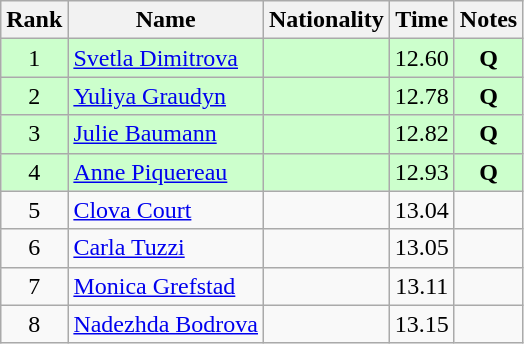<table class="wikitable sortable" style="text-align:center">
<tr>
<th>Rank</th>
<th>Name</th>
<th>Nationality</th>
<th>Time</th>
<th>Notes</th>
</tr>
<tr bgcolor=ccffcc>
<td>1</td>
<td align=left><a href='#'>Svetla Dimitrova</a></td>
<td align=left></td>
<td>12.60</td>
<td><strong>Q</strong></td>
</tr>
<tr bgcolor=ccffcc>
<td>2</td>
<td align=left><a href='#'>Yuliya Graudyn</a></td>
<td align=left></td>
<td>12.78</td>
<td><strong>Q</strong></td>
</tr>
<tr bgcolor=ccffcc>
<td>3</td>
<td align=left><a href='#'>Julie Baumann</a></td>
<td align=left></td>
<td>12.82</td>
<td><strong>Q</strong></td>
</tr>
<tr bgcolor=ccffcc>
<td>4</td>
<td align=left><a href='#'>Anne Piquereau</a></td>
<td align=left></td>
<td>12.93</td>
<td><strong>Q</strong></td>
</tr>
<tr>
<td>5</td>
<td align=left><a href='#'>Clova Court</a></td>
<td align=left></td>
<td>13.04</td>
<td></td>
</tr>
<tr>
<td>6</td>
<td align=left><a href='#'>Carla Tuzzi</a></td>
<td align=left></td>
<td>13.05</td>
<td></td>
</tr>
<tr>
<td>7</td>
<td align=left><a href='#'>Monica Grefstad</a></td>
<td align=left></td>
<td>13.11</td>
<td></td>
</tr>
<tr>
<td>8</td>
<td align=left><a href='#'>Nadezhda Bodrova</a></td>
<td align=left></td>
<td>13.15</td>
<td></td>
</tr>
</table>
